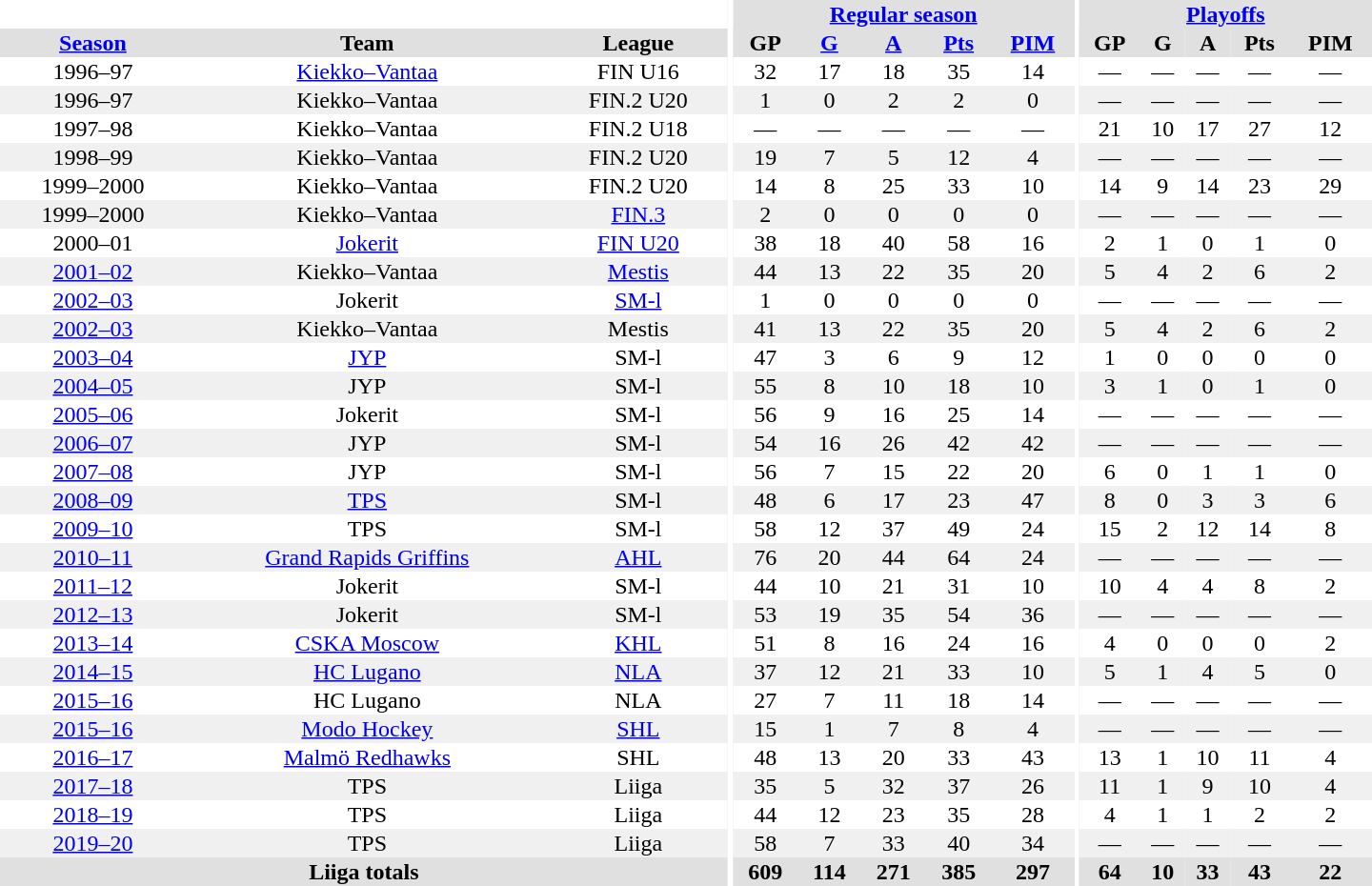<table border="0" cellpadding="1" cellspacing="0" style="text-align:center; width:60em">
<tr bgcolor="#e0e0e0">
<th colspan="3" bgcolor="#ffffff"></th>
<th rowspan="99" bgcolor="#ffffff"></th>
<th colspan="5"><a href='#'>Regular season</a></th>
<th rowspan="99" bgcolor="#ffffff"></th>
<th colspan="5"><a href='#'>Playoffs</a></th>
</tr>
<tr bgcolor="#e0e0e0">
<th><a href='#'>Season</a></th>
<th>Team</th>
<th>League</th>
<th>GP</th>
<th><a href='#'>G</a></th>
<th><a href='#'>A</a></th>
<th><a href='#'>Pts</a></th>
<th><a href='#'>PIM</a></th>
<th>GP</th>
<th>G</th>
<th>A</th>
<th>Pts</th>
<th>PIM</th>
</tr>
<tr>
<td>1996–97</td>
<td><a href='#'>Kiekko–Vantaa</a></td>
<td>FIN U16</td>
<td>32</td>
<td>17</td>
<td>18</td>
<td>35</td>
<td>14</td>
<td>—</td>
<td>—</td>
<td>—</td>
<td>—</td>
<td>—</td>
</tr>
<tr bgcolor="#f0f0f0">
<td>1996–97</td>
<td>Kiekko–Vantaa</td>
<td>FIN.2 U20</td>
<td>1</td>
<td>0</td>
<td>2</td>
<td>2</td>
<td>0</td>
<td>—</td>
<td>—</td>
<td>—</td>
<td>—</td>
<td>—</td>
</tr>
<tr>
<td>1997–98</td>
<td>Kiekko–Vantaa</td>
<td>FIN.2 U18</td>
<td>—</td>
<td>—</td>
<td>—</td>
<td>—</td>
<td>—</td>
<td>21</td>
<td>10</td>
<td>17</td>
<td>27</td>
<td>12</td>
</tr>
<tr bgcolor="#f0f0f0">
<td>1998–99</td>
<td>Kiekko–Vantaa</td>
<td>FIN.2 U20</td>
<td>19</td>
<td>7</td>
<td>5</td>
<td>12</td>
<td>4</td>
<td>—</td>
<td>—</td>
<td>—</td>
<td>—</td>
<td>—</td>
</tr>
<tr>
<td>1999–2000</td>
<td>Kiekko–Vantaa</td>
<td>FIN.2 U20</td>
<td>14</td>
<td>8</td>
<td>25</td>
<td>33</td>
<td>10</td>
<td>14</td>
<td>9</td>
<td>14</td>
<td>23</td>
<td>29</td>
</tr>
<tr bgcolor="#f0f0f0">
<td>1999–2000</td>
<td>Kiekko–Vantaa</td>
<td><a href='#'>FIN.3</a></td>
<td>2</td>
<td>0</td>
<td>0</td>
<td>0</td>
<td>0</td>
<td>—</td>
<td>—</td>
<td>—</td>
<td>—</td>
<td>—</td>
</tr>
<tr>
<td>2000–01</td>
<td><a href='#'>Jokerit</a></td>
<td><a href='#'>FIN U20</a></td>
<td>38</td>
<td>18</td>
<td>40</td>
<td>58</td>
<td>16</td>
<td>2</td>
<td>1</td>
<td>0</td>
<td>1</td>
<td>0</td>
</tr>
<tr bgcolor="#f0f0f0">
<td><a href='#'>2001–02</a></td>
<td>Kiekko–Vantaa</td>
<td><a href='#'>Mestis</a></td>
<td>44</td>
<td>13</td>
<td>22</td>
<td>35</td>
<td>20</td>
<td>5</td>
<td>4</td>
<td>2</td>
<td>6</td>
<td>2</td>
</tr>
<tr>
<td><a href='#'>2002–03</a></td>
<td>Jokerit</td>
<td><a href='#'>SM-l</a></td>
<td>1</td>
<td>0</td>
<td>0</td>
<td>0</td>
<td>0</td>
<td>—</td>
<td>—</td>
<td>—</td>
<td>—</td>
<td>—</td>
</tr>
<tr bgcolor="#f0f0f0">
<td><a href='#'>2002–03</a></td>
<td>Kiekko–Vantaa</td>
<td>Mestis</td>
<td>41</td>
<td>13</td>
<td>22</td>
<td>35</td>
<td>20</td>
<td>5</td>
<td>4</td>
<td>2</td>
<td>6</td>
<td>2</td>
</tr>
<tr>
<td><a href='#'>2003–04</a></td>
<td><a href='#'>JYP</a></td>
<td>SM-l</td>
<td>47</td>
<td>3</td>
<td>6</td>
<td>9</td>
<td>12</td>
<td>1</td>
<td>0</td>
<td>0</td>
<td>0</td>
<td>0</td>
</tr>
<tr bgcolor="#f0f0f0">
<td><a href='#'>2004–05</a></td>
<td>JYP</td>
<td>SM-l</td>
<td>55</td>
<td>8</td>
<td>10</td>
<td>18</td>
<td>10</td>
<td>3</td>
<td>1</td>
<td>0</td>
<td>1</td>
<td>0</td>
</tr>
<tr>
<td><a href='#'>2005–06</a></td>
<td>Jokerit</td>
<td>SM-l</td>
<td>56</td>
<td>9</td>
<td>16</td>
<td>25</td>
<td>14</td>
<td>—</td>
<td>—</td>
<td>—</td>
<td>—</td>
<td>—</td>
</tr>
<tr bgcolor="#f0f0f0">
<td><a href='#'>2006–07</a></td>
<td>JYP</td>
<td>SM-l</td>
<td>54</td>
<td>16</td>
<td>26</td>
<td>42</td>
<td>42</td>
<td>—</td>
<td>—</td>
<td>—</td>
<td>—</td>
<td>—</td>
</tr>
<tr>
<td><a href='#'>2007–08</a></td>
<td>JYP</td>
<td>SM-l</td>
<td>56</td>
<td>7</td>
<td>15</td>
<td>22</td>
<td>20</td>
<td>6</td>
<td>0</td>
<td>1</td>
<td>1</td>
<td>0</td>
</tr>
<tr bgcolor="#f0f0f0">
<td><a href='#'>2008–09</a></td>
<td><a href='#'>TPS</a></td>
<td>SM-l</td>
<td>48</td>
<td>6</td>
<td>17</td>
<td>23</td>
<td>47</td>
<td>8</td>
<td>0</td>
<td>3</td>
<td>3</td>
<td>6</td>
</tr>
<tr>
<td><a href='#'>2009–10</a></td>
<td>TPS</td>
<td>SM-l</td>
<td>58</td>
<td>12</td>
<td>37</td>
<td>49</td>
<td>24</td>
<td>15</td>
<td>2</td>
<td>12</td>
<td>14</td>
<td>8</td>
</tr>
<tr bgcolor="#f0f0f0">
<td><a href='#'>2010–11</a></td>
<td><a href='#'>Grand Rapids Griffins</a></td>
<td><a href='#'>AHL</a></td>
<td>76</td>
<td>20</td>
<td>44</td>
<td>64</td>
<td>24</td>
<td>—</td>
<td>—</td>
<td>—</td>
<td>—</td>
<td>—</td>
</tr>
<tr>
<td><a href='#'>2011–12</a></td>
<td>Jokerit</td>
<td>SM-l</td>
<td>44</td>
<td>10</td>
<td>21</td>
<td>31</td>
<td>10</td>
<td>10</td>
<td>4</td>
<td>4</td>
<td>8</td>
<td>2</td>
</tr>
<tr bgcolor="#f0f0f0">
<td><a href='#'>2012–13</a></td>
<td>Jokerit</td>
<td>SM-l</td>
<td>53</td>
<td>19</td>
<td>35</td>
<td>54</td>
<td>36</td>
<td>—</td>
<td>—</td>
<td>—</td>
<td>—</td>
<td>—</td>
</tr>
<tr>
<td><a href='#'>2013–14</a></td>
<td><a href='#'>CSKA Moscow</a></td>
<td><a href='#'>KHL</a></td>
<td>51</td>
<td>8</td>
<td>16</td>
<td>24</td>
<td>16</td>
<td>4</td>
<td>0</td>
<td>0</td>
<td>0</td>
<td>2</td>
</tr>
<tr bgcolor="#f0f0f0">
<td><a href='#'>2014–15</a></td>
<td><a href='#'>HC Lugano</a></td>
<td><a href='#'>NLA</a></td>
<td>37</td>
<td>12</td>
<td>21</td>
<td>33</td>
<td>10</td>
<td>5</td>
<td>1</td>
<td>4</td>
<td>5</td>
<td>0</td>
</tr>
<tr>
<td><a href='#'>2015–16</a></td>
<td>HC Lugano</td>
<td>NLA</td>
<td>27</td>
<td>7</td>
<td>11</td>
<td>18</td>
<td>14</td>
<td>—</td>
<td>—</td>
<td>—</td>
<td>—</td>
<td>—</td>
</tr>
<tr bgcolor="#f0f0f0">
<td><a href='#'>2015–16</a></td>
<td><a href='#'>Modo Hockey</a></td>
<td><a href='#'>SHL</a></td>
<td>15</td>
<td>1</td>
<td>7</td>
<td>8</td>
<td>4</td>
<td>—</td>
<td>—</td>
<td>—</td>
<td>—</td>
<td>—</td>
</tr>
<tr>
<td><a href='#'>2016–17</a></td>
<td><a href='#'>Malmö Redhawks</a></td>
<td>SHL</td>
<td>48</td>
<td>13</td>
<td>20</td>
<td>33</td>
<td>43</td>
<td>13</td>
<td>1</td>
<td>10</td>
<td>11</td>
<td>4</td>
</tr>
<tr bgcolor="#f0f0f0">
<td><a href='#'>2017–18</a></td>
<td>TPS</td>
<td>Liiga</td>
<td>35</td>
<td>5</td>
<td>32</td>
<td>37</td>
<td>26</td>
<td>11</td>
<td>1</td>
<td>9</td>
<td>10</td>
<td>4</td>
</tr>
<tr>
<td><a href='#'>2018–19</a></td>
<td>TPS</td>
<td>Liiga</td>
<td>44</td>
<td>12</td>
<td>23</td>
<td>35</td>
<td>28</td>
<td>4</td>
<td>1</td>
<td>1</td>
<td>2</td>
<td>2</td>
</tr>
<tr bgcolor="#f0f0f0">
<td><a href='#'>2019–20</a></td>
<td>TPS</td>
<td>Liiga</td>
<td>58</td>
<td>7</td>
<td>33</td>
<td>40</td>
<td>34</td>
<td>—</td>
<td>—</td>
<td>—</td>
<td>—</td>
<td>—</td>
</tr>
<tr bgcolor="#e0e0e0">
<th colspan="3">Liiga totals</th>
<th>609</th>
<th>114</th>
<th>271</th>
<th>385</th>
<th>297</th>
<th>64</th>
<th>10</th>
<th>33</th>
<th>43</th>
<th>22</th>
</tr>
</table>
